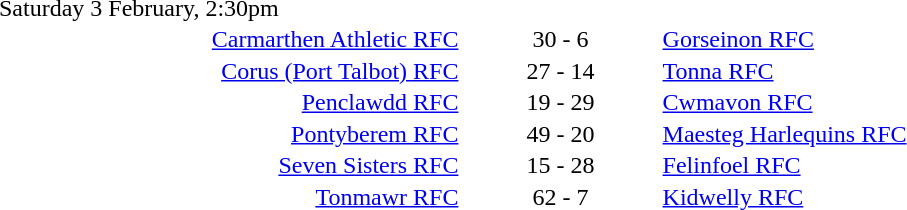<table style="width:70%;" cellspacing="1">
<tr>
<th width=35%></th>
<th width=15%></th>
<th></th>
</tr>
<tr>
<td>Saturday 3 February, 2:30pm</td>
</tr>
<tr>
<td align=right><a href='#'>Carmarthen Athletic RFC</a></td>
<td align=center>30 - 6</td>
<td><a href='#'>Gorseinon RFC</a></td>
</tr>
<tr>
<td align=right><a href='#'>Corus (Port Talbot) RFC</a></td>
<td align=center>27 - 14</td>
<td><a href='#'>Tonna RFC</a></td>
</tr>
<tr>
<td align=right><a href='#'>Penclawdd RFC</a></td>
<td align=center>19 - 29</td>
<td><a href='#'>Cwmavon RFC</a></td>
</tr>
<tr>
<td align=right><a href='#'>Pontyberem RFC</a></td>
<td align=center>49 - 20</td>
<td><a href='#'>Maesteg Harlequins RFC</a></td>
</tr>
<tr>
<td align=right><a href='#'>Seven Sisters RFC</a></td>
<td align=center>15 - 28</td>
<td><a href='#'>Felinfoel RFC</a></td>
</tr>
<tr>
<td align=right><a href='#'>Tonmawr RFC</a></td>
<td align=center>62 - 7</td>
<td><a href='#'>Kidwelly RFC</a></td>
</tr>
</table>
